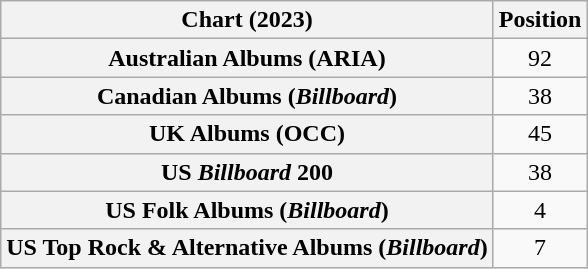<table class="wikitable sortable plainrowheaders" style="text-align:center">
<tr>
<th scope="col">Chart (2023)</th>
<th scope="col">Position</th>
</tr>
<tr>
<th scope="row">Australian Albums (ARIA)</th>
<td>92</td>
</tr>
<tr>
<th scope="row">Canadian Albums (<em>Billboard</em>)</th>
<td>38</td>
</tr>
<tr>
<th scope="row">UK Albums (OCC)</th>
<td>45</td>
</tr>
<tr>
<th scope="row">US <em>Billboard</em> 200</th>
<td>38</td>
</tr>
<tr>
<th scope="row">US Folk Albums (<em>Billboard</em>)</th>
<td>4</td>
</tr>
<tr>
<th scope="row">US Top Rock & Alternative Albums (<em>Billboard</em>)</th>
<td>7</td>
</tr>
</table>
